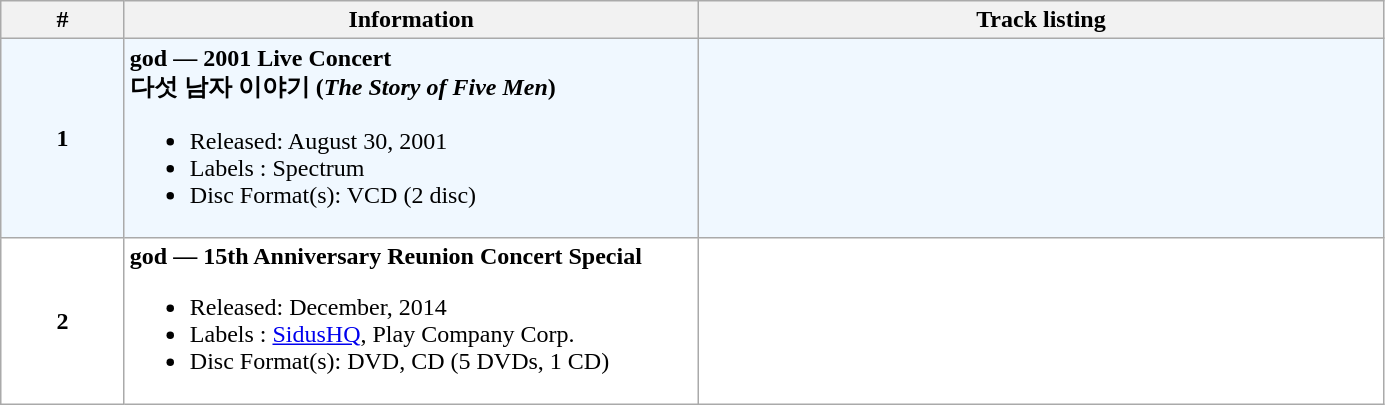<table class="wikitable">
<tr>
<th style="width:75px;">#</th>
<th style="width:375px;">Information</th>
<th style="width:450px;">Track listing</th>
</tr>
<tr style="background:#f0f8ff;">
<td style="text-align:center;"><strong>1</strong></td>
<td><strong>god — 2001 Live Concert <br>다섯 남자 이야기 (<em>The Story of Five Men</em>)</strong><br><ul><li>Released: August 30, 2001</li><li>Labels : Spectrum</li><li>Disc Format(s): VCD (2 disc)</li></ul></td>
<td style="text-align:left; font-size:85%;"><br>
</td>
</tr>
<tr style="background:#fff;">
<td style="text-align:center;"><strong>2</strong></td>
<td><strong>god — 15th Anniversary Reunion Concert Special</strong><br><ul><li>Released: December, 2014</li><li>Labels : <a href='#'>SidusHQ</a>, Play Company Corp.</li><li>Disc Format(s): DVD, CD (5 DVDs, 1 CD)</li></ul></td>
<td style="text-align:left; font-size:85%;"><br>




</td>
</tr>
</table>
